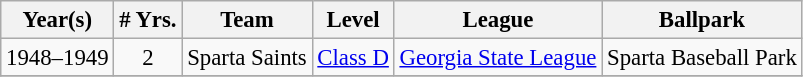<table class="wikitable" style="text-align:center; font-size: 95%;">
<tr>
<th>Year(s)</th>
<th># Yrs.</th>
<th>Team</th>
<th>Level</th>
<th>League</th>
<th>Ballpark</th>
</tr>
<tr>
<td>1948–1949</td>
<td>2</td>
<td>Sparta Saints</td>
<td><a href='#'>Class D</a></td>
<td><a href='#'>Georgia State League</a></td>
<td>Sparta Baseball Park</td>
</tr>
<tr>
</tr>
</table>
